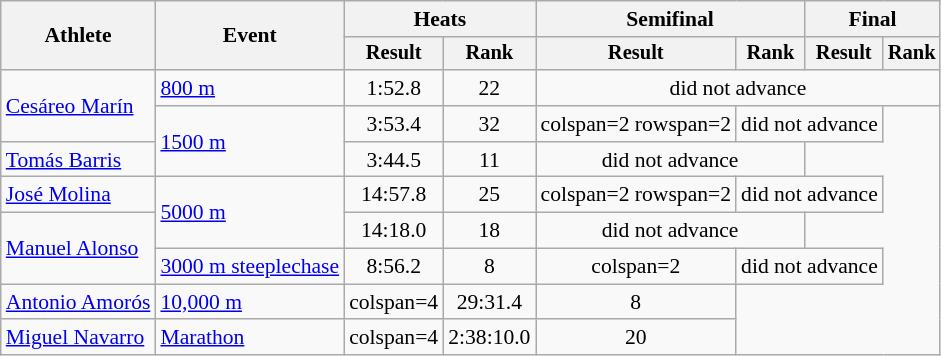<table class="wikitable" style="font-size:90%">
<tr>
<th rowspan="2">Athlete</th>
<th rowspan="2">Event</th>
<th colspan="2">Heats</th>
<th colspan="2">Semifinal</th>
<th colspan="2">Final</th>
</tr>
<tr style="font-size:95%">
<th>Result</th>
<th>Rank</th>
<th>Result</th>
<th>Rank</th>
<th>Result</th>
<th>Rank</th>
</tr>
<tr align=center>
<td align=left rowspan=2><a href='#'>Cesáreo Marín</a></td>
<td align=left><a href='#'>800 m</a></td>
<td>1:52.8</td>
<td>22</td>
<td colspan=4>did not advance</td>
</tr>
<tr align=center>
<td align=left rowspan=2><a href='#'>1500 m</a></td>
<td>3:53.4</td>
<td>32</td>
<td>colspan=2 rowspan=2 </td>
<td colspan=2>did not advance</td>
</tr>
<tr align=center>
<td align=left><a href='#'>Tomás Barris</a></td>
<td>3:44.5</td>
<td>11</td>
<td colspan=2>did not advance</td>
</tr>
<tr align=center>
<td align=left><a href='#'>José Molina</a></td>
<td align=left rowspan=2><a href='#'>5000 m</a></td>
<td>14:57.8</td>
<td>25</td>
<td>colspan=2 rowspan=2 </td>
<td colspan=2>did not advance</td>
</tr>
<tr align=center>
<td align=left rowspan=2><a href='#'>Manuel Alonso</a></td>
<td>14:18.0</td>
<td>18</td>
<td colspan=2>did not advance</td>
</tr>
<tr align=center>
<td align=left><a href='#'>3000 m steeplechase</a></td>
<td>8:56.2</td>
<td>8</td>
<td>colspan=2 </td>
<td colspan=2>did not advance</td>
</tr>
<tr align=center>
<td align=left><a href='#'>Antonio Amorós</a></td>
<td align=left><a href='#'>10,000 m</a></td>
<td>colspan=4 </td>
<td>29:31.4</td>
<td>8</td>
</tr>
<tr align=center>
<td align=left><a href='#'>Miguel Navarro</a></td>
<td align=left><a href='#'>Marathon</a></td>
<td>colspan=4 </td>
<td>2:38:10.0</td>
<td>20</td>
</tr>
</table>
